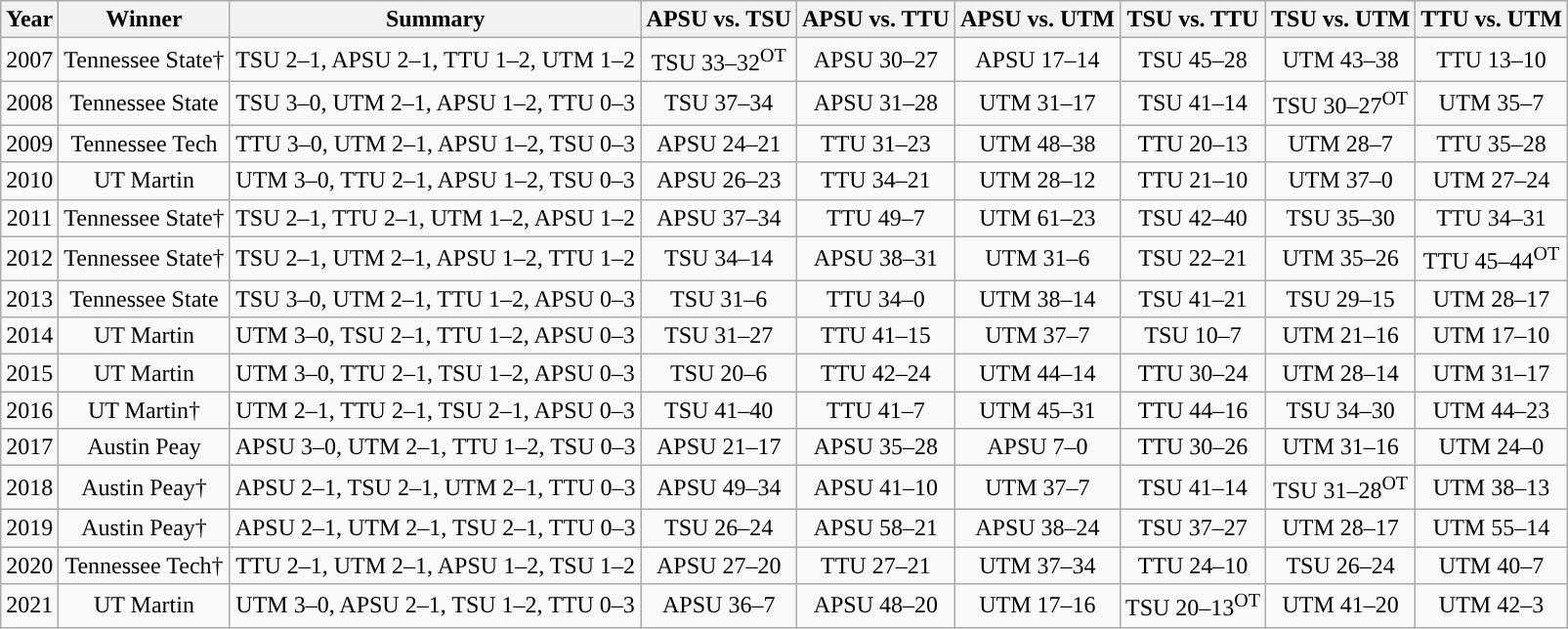<table class="wikitable" style="text-align:center;">
<tr>
<th>Year</th>
<th>Winner</th>
<th>Summary</th>
<th>APSU vs. TSU</th>
<th>APSU vs. TTU</th>
<th>APSU vs. UTM</th>
<th>TSU vs. TTU</th>
<th>TSU vs. UTM</th>
<th>TTU vs. UTM</th>
</tr>
<tr>
<td>2007</td>
<td>Tennessee State†</td>
<td>TSU 2–1, APSU 2–1, TTU 1–2, UTM 1–2</td>
<td>TSU 33–32<sup>OT</sup></td>
<td>APSU 30–27</td>
<td>APSU 17–14</td>
<td>TSU 45–28</td>
<td>UTM 43–38</td>
<td>TTU 13–10</td>
</tr>
<tr>
<td>2008</td>
<td>Tennessee State</td>
<td>TSU 3–0, UTM 2–1, APSU 1–2, TTU 0–3</td>
<td>TSU 37–34</td>
<td>APSU 31–28</td>
<td>UTM 31–17</td>
<td>TSU 41–14</td>
<td>TSU 30–27<sup>OT</sup></td>
<td>UTM 35–7</td>
</tr>
<tr>
<td>2009</td>
<td>Tennessee Tech</td>
<td>TTU 3–0, UTM 2–1, APSU 1–2, TSU 0–3</td>
<td>APSU 24–21</td>
<td>TTU 31–23</td>
<td>UTM 48–38</td>
<td>TTU 20–13</td>
<td>UTM 28–7</td>
<td>TTU 35–28</td>
</tr>
<tr>
<td>2010</td>
<td>UT Martin</td>
<td>UTM 3–0, TTU 2–1, APSU 1–2, TSU 0–3</td>
<td>APSU 26–23</td>
<td>TTU 34–21</td>
<td>UTM 28–12</td>
<td>TTU 21–10</td>
<td>UTM 37–0</td>
<td>UTM 27–24</td>
</tr>
<tr>
<td>2011</td>
<td>Tennessee State†</td>
<td>TSU 2–1, TTU 2–1, UTM 1–2, APSU 1–2</td>
<td>APSU 37–34</td>
<td>TTU 49–7</td>
<td>UTM 61–23</td>
<td>TSU 42–40</td>
<td>TSU 35–30</td>
<td>TTU 34–31</td>
</tr>
<tr>
<td>2012</td>
<td>Tennessee State†</td>
<td>TSU 2–1, UTM 2–1, APSU 1–2, TTU 1–2</td>
<td>TSU 34–14</td>
<td>APSU 38–31</td>
<td>UTM 31–6</td>
<td>TSU 22–21</td>
<td>UTM 35–26</td>
<td>TTU 45–44<sup>OT</sup></td>
</tr>
<tr>
<td>2013</td>
<td>Tennessee State</td>
<td>TSU 3–0, UTM 2–1, TTU 1–2, APSU 0–3</td>
<td>TSU 31–6</td>
<td>TTU 34–0</td>
<td>UTM 38–14</td>
<td>TSU 41–21</td>
<td>TSU 29–15</td>
<td>UTM 28–17</td>
</tr>
<tr>
<td>2014</td>
<td>UT Martin</td>
<td>UTM 3–0, TSU 2–1, TTU 1–2, APSU 0–3</td>
<td>TSU 31–27</td>
<td>TTU 41–15</td>
<td>UTM 37–7</td>
<td>TSU 10–7</td>
<td>UTM 21–16</td>
<td>UTM 17–10</td>
</tr>
<tr>
<td>2015</td>
<td>UT Martin</td>
<td>UTM 3–0, TTU 2–1, TSU 1–2, APSU 0–3</td>
<td>TSU 20–6</td>
<td>TTU 42–24</td>
<td>UTM 44–14</td>
<td>TTU 30–24</td>
<td>UTM 28–14</td>
<td>UTM 31–17</td>
</tr>
<tr>
<td>2016</td>
<td>UT Martin†</td>
<td>UTM 2–1, TTU 2–1, TSU 2–1, APSU 0–3</td>
<td>TSU 41–40</td>
<td>TTU 41–7</td>
<td>UTM 45–31</td>
<td>TTU 44–16</td>
<td>TSU 34–30</td>
<td>UTM 44–23</td>
</tr>
<tr>
<td>2017</td>
<td>Austin Peay</td>
<td>APSU 3–0, UTM 2–1, TTU 1–2, TSU 0–3</td>
<td>APSU 21–17</td>
<td>APSU 35–28</td>
<td>APSU 7–0</td>
<td>TTU 30–26</td>
<td>UTM 31–16</td>
<td>UTM 24–0</td>
</tr>
<tr>
<td>2018</td>
<td>Austin Peay†</td>
<td>APSU 2–1, TSU 2–1, UTM 2–1, TTU 0–3</td>
<td>APSU 49–34</td>
<td>APSU 41–10</td>
<td>UTM 37–7</td>
<td>TSU 41–14</td>
<td>TSU 31–28<sup>OT</sup></td>
<td>UTM 38–13</td>
</tr>
<tr>
<td>2019</td>
<td>Austin Peay†</td>
<td>APSU 2–1, UTM 2–1, TSU 2–1, TTU 0–3</td>
<td>TSU 26–24</td>
<td>APSU 58–21</td>
<td>APSU 38–24</td>
<td>TSU 37–27</td>
<td>UTM 28–17</td>
<td>UTM 55–14</td>
</tr>
<tr>
<td>2020</td>
<td>Tennessee Tech†</td>
<td>TTU 2–1, UTM 2–1, APSU 1–2, TSU 1–2</td>
<td>APSU 27–20</td>
<td>TTU 27–21</td>
<td>UTM 37–34</td>
<td>TTU 24–10</td>
<td>TSU 26–24</td>
<td>UTM 40–7</td>
</tr>
<tr>
<td>2021</td>
<td>UT Martin</td>
<td>UTM 3–0, APSU 2–1, TSU 1–2, TTU 0–3</td>
<td>APSU 36–7</td>
<td>APSU 48–20</td>
<td>UTM 17–16</td>
<td>TSU 20–13<sup>OT</sup></td>
<td>UTM 41–20</td>
<td>UTM 42–3</td>
</tr>
</table>
